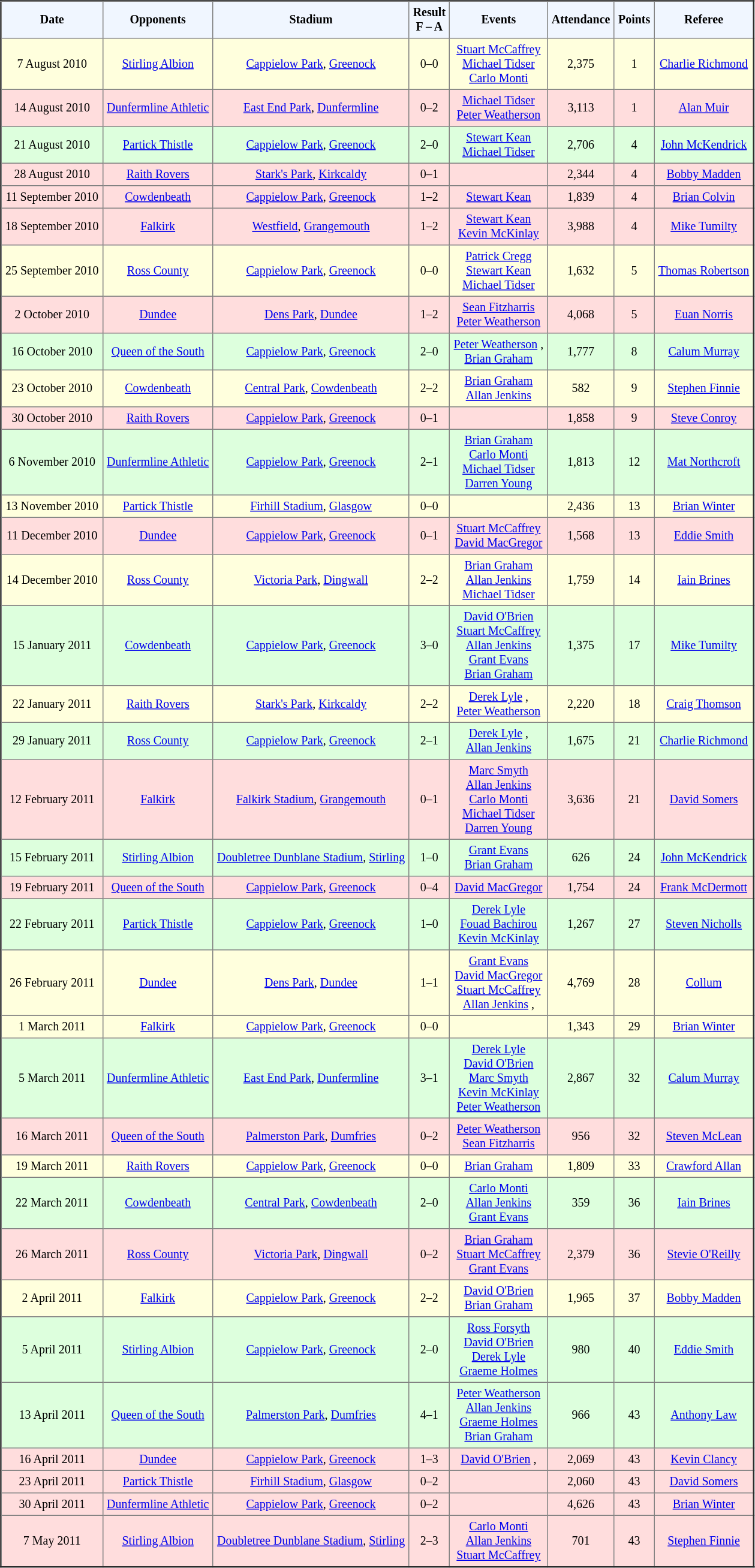<table border="2" cellpadding="4" style="border-collapse:collapse; text-align:center; font-size:smaller;">
<tr style="background:#f0f6ff;">
<th><strong>Date</strong></th>
<th><strong>Opponents</strong></th>
<th><strong>Stadium</strong></th>
<th><strong>Result <br> F – A</strong></th>
<th><strong>Events</strong></th>
<th><strong>Attendance</strong></th>
<th><strong>Points</strong></th>
<th><strong>Referee</strong></th>
</tr>
<tr bgcolor="ffffdd">
<td>7 August 2010</td>
<td><a href='#'>Stirling Albion</a></td>
<td><a href='#'>Cappielow Park</a>, <a href='#'>Greenock</a></td>
<td>0–0</td>
<td><a href='#'>Stuart McCaffrey</a>  <br> <a href='#'>Michael Tidser</a>  <br> <a href='#'>Carlo Monti</a> </td>
<td>2,375</td>
<td>1</td>
<td><a href='#'>Charlie Richmond</a></td>
</tr>
<tr bgcolor="ffdddd">
<td>14 August 2010</td>
<td><a href='#'>Dunfermline Athletic</a></td>
<td><a href='#'>East End Park</a>, <a href='#'>Dunfermline</a></td>
<td>0–2</td>
<td><a href='#'>Michael Tidser</a>  <br> <a href='#'>Peter Weatherson</a> </td>
<td>3,113</td>
<td>1</td>
<td><a href='#'>Alan Muir</a></td>
</tr>
<tr bgcolor="ddffdd">
<td>21 August 2010</td>
<td><a href='#'>Partick Thistle</a></td>
<td><a href='#'>Cappielow Park</a>, <a href='#'>Greenock</a></td>
<td>2–0</td>
<td><a href='#'>Stewart Kean</a>  <br> <a href='#'>Michael Tidser</a> </td>
<td>2,706</td>
<td>4</td>
<td><a href='#'>John McKendrick</a></td>
</tr>
<tr bgcolor="ffdddd">
<td>28 August 2010</td>
<td><a href='#'>Raith Rovers</a></td>
<td><a href='#'>Stark's Park</a>, <a href='#'>Kirkcaldy</a></td>
<td>0–1</td>
<td></td>
<td>2,344</td>
<td>4</td>
<td><a href='#'>Bobby Madden</a></td>
</tr>
<tr bgcolor="ffdddd">
<td>11 September 2010</td>
<td><a href='#'>Cowdenbeath</a></td>
<td><a href='#'>Cappielow Park</a>, <a href='#'>Greenock</a></td>
<td>1–2</td>
<td><a href='#'>Stewart Kean</a> </td>
<td>1,839</td>
<td>4</td>
<td><a href='#'>Brian Colvin</a></td>
</tr>
<tr bgcolor="ffdddd">
<td>18 September 2010</td>
<td><a href='#'>Falkirk</a></td>
<td><a href='#'>Westfield</a>, <a href='#'>Grangemouth</a></td>
<td>1–2</td>
<td><a href='#'>Stewart Kean</a>  <br> <a href='#'>Kevin McKinlay</a> </td>
<td>3,988</td>
<td>4</td>
<td><a href='#'>Mike Tumilty</a></td>
</tr>
<tr bgcolor="ffffdd">
<td>25 September 2010</td>
<td><a href='#'>Ross County</a></td>
<td><a href='#'>Cappielow Park</a>, <a href='#'>Greenock</a></td>
<td>0–0</td>
<td><a href='#'>Patrick Cregg</a>  <br> <a href='#'>Stewart Kean</a>  <br> <a href='#'>Michael Tidser</a> </td>
<td>1,632</td>
<td>5</td>
<td><a href='#'>Thomas Robertson</a></td>
</tr>
<tr bgcolor="ffdddd">
<td>2 October 2010</td>
<td><a href='#'>Dundee</a></td>
<td><a href='#'>Dens Park</a>, <a href='#'>Dundee</a></td>
<td>1–2</td>
<td><a href='#'>Sean Fitzharris</a>  <br> <a href='#'>Peter Weatherson</a> </td>
<td>4,068</td>
<td>5</td>
<td><a href='#'>Euan Norris</a></td>
</tr>
<tr bgcolor="ddffdd">
<td>16 October 2010</td>
<td><a href='#'>Queen of the South</a></td>
<td><a href='#'>Cappielow Park</a>, <a href='#'>Greenock</a></td>
<td>2–0</td>
<td><a href='#'>Peter Weatherson</a> ,  <br> <a href='#'>Brian Graham</a> </td>
<td>1,777</td>
<td>8</td>
<td><a href='#'>Calum Murray</a></td>
</tr>
<tr bgcolor="ffffdd">
<td>23 October 2010</td>
<td><a href='#'>Cowdenbeath</a></td>
<td><a href='#'>Central Park</a>, <a href='#'>Cowdenbeath</a></td>
<td>2–2</td>
<td><a href='#'>Brian Graham</a>  <br> <a href='#'>Allan Jenkins</a>  </td>
<td>582</td>
<td>9</td>
<td><a href='#'>Stephen Finnie</a></td>
</tr>
<tr bgcolor="ffdddd">
<td>30 October 2010</td>
<td><a href='#'>Raith Rovers</a></td>
<td><a href='#'>Cappielow Park</a>, <a href='#'>Greenock</a></td>
<td>0–1</td>
<td></td>
<td>1,858</td>
<td>9</td>
<td><a href='#'>Steve Conroy</a></td>
</tr>
<tr bgcolor="ddffdd">
<td>6 November 2010</td>
<td><a href='#'>Dunfermline Athletic</a></td>
<td><a href='#'>Cappielow Park</a>, <a href='#'>Greenock</a></td>
<td>2–1</td>
<td><a href='#'>Brian Graham</a>  <br> <a href='#'>Carlo Monti</a>  <br> <a href='#'>Michael Tidser</a>  <br> <a href='#'>Darren Young</a> </td>
<td>1,813</td>
<td>12</td>
<td><a href='#'>Mat Northcroft</a></td>
</tr>
<tr bgcolor="ffffdd">
<td>13 November 2010</td>
<td><a href='#'>Partick Thistle</a></td>
<td><a href='#'>Firhill Stadium</a>, <a href='#'>Glasgow</a></td>
<td>0–0</td>
<td></td>
<td>2,436</td>
<td>13</td>
<td><a href='#'>Brian Winter</a></td>
</tr>
<tr bgcolor="ffdddd">
<td>11 December 2010</td>
<td><a href='#'>Dundee</a></td>
<td><a href='#'>Cappielow Park</a>, <a href='#'>Greenock</a></td>
<td>0–1</td>
<td><a href='#'>Stuart McCaffrey</a>  <br> <a href='#'>David MacGregor</a> </td>
<td>1,568</td>
<td>13</td>
<td><a href='#'>Eddie Smith</a></td>
</tr>
<tr bgcolor="ffffdd">
<td>14 December 2010</td>
<td><a href='#'>Ross County</a></td>
<td><a href='#'>Victoria Park</a>, <a href='#'>Dingwall</a></td>
<td>2–2</td>
<td><a href='#'>Brian Graham</a>  <br> <a href='#'>Allan Jenkins</a>  <br> <a href='#'>Michael Tidser</a> </td>
<td>1,759</td>
<td>14</td>
<td><a href='#'>Iain Brines</a></td>
</tr>
<tr bgcolor="ddffdd">
<td>15 January 2011</td>
<td><a href='#'>Cowdenbeath</a></td>
<td><a href='#'>Cappielow Park</a>, <a href='#'>Greenock</a></td>
<td>3–0</td>
<td><a href='#'>David O'Brien</a>  <br> <a href='#'>Stuart McCaffrey</a>  <br> <a href='#'>Allan Jenkins</a>  <br> <a href='#'>Grant Evans</a>  <br> <a href='#'>Brian Graham</a> </td>
<td>1,375</td>
<td>17</td>
<td><a href='#'>Mike Tumilty</a></td>
</tr>
<tr bgcolor="ffffdd">
<td>22 January 2011</td>
<td><a href='#'>Raith Rovers</a></td>
<td><a href='#'>Stark's Park</a>, <a href='#'>Kirkcaldy</a></td>
<td>2–2</td>
<td><a href='#'>Derek Lyle</a> ,  <br> <a href='#'>Peter Weatherson</a> </td>
<td>2,220</td>
<td>18</td>
<td><a href='#'>Craig Thomson</a></td>
</tr>
<tr bgcolor="ddffdd">
<td>29 January 2011</td>
<td><a href='#'>Ross County</a></td>
<td><a href='#'>Cappielow Park</a>, <a href='#'>Greenock</a></td>
<td>2–1</td>
<td><a href='#'>Derek Lyle</a> ,  <br> <a href='#'>Allan Jenkins</a> </td>
<td>1,675</td>
<td>21</td>
<td><a href='#'>Charlie Richmond</a></td>
</tr>
<tr bgcolor="ffdddd">
<td>12 February 2011</td>
<td><a href='#'>Falkirk</a></td>
<td><a href='#'>Falkirk Stadium</a>, <a href='#'>Grangemouth</a></td>
<td>0–1</td>
<td><a href='#'>Marc Smyth</a>  <br> <a href='#'>Allan Jenkins</a>  <br> <a href='#'>Carlo Monti</a>  <br> <a href='#'>Michael Tidser</a>   <br> <a href='#'>Darren Young</a> </td>
<td>3,636</td>
<td>21</td>
<td><a href='#'>David Somers</a></td>
</tr>
<tr bgcolor="ddffdd">
<td>15 February 2011</td>
<td><a href='#'>Stirling Albion</a></td>
<td><a href='#'>Doubletree Dunblane Stadium</a>, <a href='#'>Stirling</a></td>
<td>1–0</td>
<td><a href='#'>Grant Evans</a>  <br> <a href='#'>Brian Graham</a> </td>
<td>626</td>
<td>24</td>
<td><a href='#'>John McKendrick</a></td>
</tr>
<tr bgcolor="ffdddd">
<td>19 February 2011</td>
<td><a href='#'>Queen of the South</a></td>
<td><a href='#'>Cappielow Park</a>, <a href='#'>Greenock</a></td>
<td>0–4</td>
<td><a href='#'>David MacGregor</a> </td>
<td>1,754</td>
<td>24</td>
<td><a href='#'>Frank McDermott</a></td>
</tr>
<tr bgcolor="ddffdd">
<td>22 February 2011</td>
<td><a href='#'>Partick Thistle</a></td>
<td><a href='#'>Cappielow Park</a>, <a href='#'>Greenock</a></td>
<td>1–0</td>
<td><a href='#'>Derek Lyle</a>  <br> <a href='#'>Fouad Bachirou</a>  <br> <a href='#'>Kevin McKinlay</a> </td>
<td>1,267</td>
<td>27</td>
<td><a href='#'>Steven Nicholls</a></td>
</tr>
<tr bgcolor="ffffdd">
<td>26 February 2011</td>
<td><a href='#'>Dundee</a></td>
<td><a href='#'>Dens Park</a>, <a href='#'>Dundee</a></td>
<td>1–1</td>
<td><a href='#'>Grant Evans</a>  <br> <a href='#'>David MacGregor</a>  <br> <a href='#'>Stuart McCaffrey</a>  <br> <a href='#'>Allan Jenkins</a> , </td>
<td>4,769</td>
<td>28</td>
<td><a href='#'>Collum</a></td>
</tr>
<tr bgcolor="ffffdd">
<td>1 March 2011</td>
<td><a href='#'>Falkirk</a></td>
<td><a href='#'>Cappielow Park</a>, <a href='#'>Greenock</a></td>
<td>0–0</td>
<td></td>
<td>1,343</td>
<td>29</td>
<td><a href='#'>Brian Winter</a></td>
</tr>
<tr bgcolor="ddffdd">
<td>5 March 2011</td>
<td><a href='#'>Dunfermline Athletic</a></td>
<td><a href='#'>East End Park</a>, <a href='#'>Dunfermline</a></td>
<td>3–1</td>
<td><a href='#'>Derek Lyle</a>  <br> <a href='#'>David O'Brien</a>  <br> <a href='#'>Marc Smyth</a>  <br> <a href='#'>Kevin McKinlay</a>  <br> <a href='#'>Peter Weatherson</a> </td>
<td>2,867</td>
<td>32</td>
<td><a href='#'>Calum Murray</a></td>
</tr>
<tr bgcolor="ffdddd">
<td>16 March 2011</td>
<td><a href='#'>Queen of the South</a></td>
<td><a href='#'>Palmerston Park</a>, <a href='#'>Dumfries</a></td>
<td>0–2</td>
<td><a href='#'>Peter Weatherson</a>  <br> <a href='#'>Sean Fitzharris</a> </td>
<td>956</td>
<td>32</td>
<td><a href='#'>Steven McLean</a></td>
</tr>
<tr bgcolor="ffffdd">
<td>19 March 2011</td>
<td><a href='#'>Raith Rovers</a></td>
<td><a href='#'>Cappielow Park</a>, <a href='#'>Greenock</a></td>
<td>0–0</td>
<td><a href='#'>Brian Graham</a> </td>
<td>1,809</td>
<td>33</td>
<td><a href='#'>Crawford Allan</a></td>
</tr>
<tr bgcolor="ddffdd">
<td>22 March 2011</td>
<td><a href='#'>Cowdenbeath</a></td>
<td><a href='#'>Central Park</a>, <a href='#'>Cowdenbeath</a></td>
<td>2–0</td>
<td><a href='#'>Carlo Monti</a>  <br> <a href='#'>Allan Jenkins</a>  <br> <a href='#'>Grant Evans</a> </td>
<td>359</td>
<td>36</td>
<td><a href='#'>Iain Brines</a></td>
</tr>
<tr bgcolor="ffdddd">
<td>26 March 2011</td>
<td><a href='#'>Ross County</a></td>
<td><a href='#'>Victoria Park</a>, <a href='#'>Dingwall</a></td>
<td>0–2</td>
<td><a href='#'>Brian Graham</a>  <br> <a href='#'>Stuart McCaffrey</a>  <br> <a href='#'>Grant Evans</a> </td>
<td>2,379</td>
<td>36</td>
<td><a href='#'>Stevie O'Reilly</a></td>
</tr>
<tr bgcolor="ffffdd">
<td>2 April 2011</td>
<td><a href='#'>Falkirk</a></td>
<td><a href='#'>Cappielow Park</a>, <a href='#'>Greenock</a></td>
<td>2–2</td>
<td><a href='#'>David O'Brien</a>  <br> <a href='#'>Brian Graham</a> </td>
<td>1,965</td>
<td>37</td>
<td><a href='#'>Bobby Madden</a></td>
</tr>
<tr bgcolor="ddffdd">
<td>5 April 2011</td>
<td><a href='#'>Stirling Albion</a></td>
<td><a href='#'>Cappielow Park</a>, <a href='#'>Greenock</a></td>
<td>2–0</td>
<td><a href='#'>Ross Forsyth</a>  <br> <a href='#'>David O'Brien</a>  <br> <a href='#'>Derek Lyle</a>  <br> <a href='#'>Graeme Holmes</a> </td>
<td>980</td>
<td>40</td>
<td><a href='#'>Eddie Smith</a></td>
</tr>
<tr bgcolor="ddffdd">
<td>13 April 2011</td>
<td><a href='#'>Queen of the South</a></td>
<td><a href='#'>Palmerston Park</a>, <a href='#'>Dumfries</a></td>
<td>4–1</td>
<td><a href='#'>Peter Weatherson</a>  <br> <a href='#'>Allan Jenkins</a>  <br> <a href='#'>Graeme Holmes</a>  <br> <a href='#'>Brian Graham</a> </td>
<td>966</td>
<td>43</td>
<td><a href='#'>Anthony Law</a></td>
</tr>
<tr bgcolor="ffdddd">
<td>16 April 2011</td>
<td><a href='#'>Dundee</a></td>
<td><a href='#'>Cappielow Park</a>, <a href='#'>Greenock</a></td>
<td>1–3</td>
<td><a href='#'>David O'Brien</a> , </td>
<td>2,069</td>
<td>43</td>
<td><a href='#'>Kevin Clancy</a></td>
</tr>
<tr bgcolor="ffdddd">
<td>23 April 2011</td>
<td><a href='#'>Partick Thistle</a></td>
<td><a href='#'>Firhill Stadium</a>, <a href='#'>Glasgow</a></td>
<td>0–2</td>
<td></td>
<td>2,060</td>
<td>43</td>
<td><a href='#'>David Somers</a></td>
</tr>
<tr bgcolor="ffdddd">
<td>30 April 2011</td>
<td><a href='#'>Dunfermline Athletic</a></td>
<td><a href='#'>Cappielow Park</a>, <a href='#'>Greenock</a></td>
<td>0–2</td>
<td></td>
<td>4,626</td>
<td>43</td>
<td><a href='#'>Brian Winter</a></td>
</tr>
<tr bgcolor="ffdddd">
<td>7 May 2011</td>
<td><a href='#'>Stirling Albion</a></td>
<td><a href='#'>Doubletree Dunblane Stadium</a>, <a href='#'>Stirling</a></td>
<td>2–3</td>
<td><a href='#'>Carlo Monti</a>  <br> <a href='#'>Allan Jenkins</a>  <br> <a href='#'>Stuart McCaffrey</a> </td>
<td>701</td>
<td>43</td>
<td><a href='#'>Stephen Finnie</a></td>
</tr>
</table>
